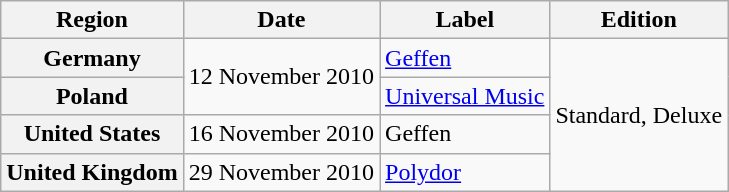<table class="wikitable plainrowheaders">
<tr>
<th scope="col">Region</th>
<th scope="col">Date</th>
<th scope="col">Label</th>
<th scope="col">Edition</th>
</tr>
<tr>
<th scope="row">Germany</th>
<td rowspan="2">12 November 2010</td>
<td><a href='#'>Geffen</a></td>
<td rowspan="4">Standard, Deluxe</td>
</tr>
<tr>
<th scope="row">Poland</th>
<td><a href='#'>Universal Music</a></td>
</tr>
<tr>
<th scope="row">United States</th>
<td>16 November 2010</td>
<td>Geffen</td>
</tr>
<tr>
<th scope="row">United Kingdom</th>
<td>29 November 2010</td>
<td><a href='#'>Polydor</a></td>
</tr>
</table>
